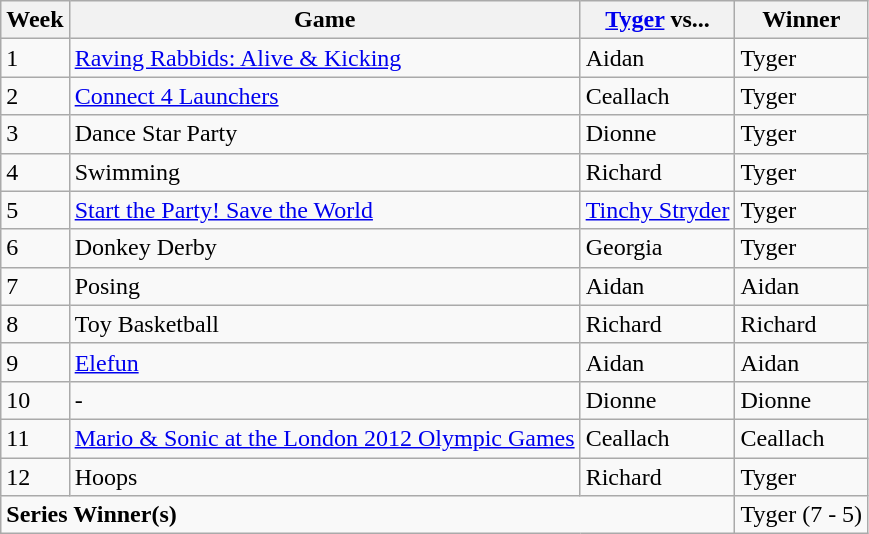<table class="wikitable plainrowheaders">
<tr>
<th>Week</th>
<th>Game</th>
<th><a href='#'>Tyger</a> vs...</th>
<th>Winner</th>
</tr>
<tr>
<td>1</td>
<td><a href='#'>Raving Rabbids: Alive & Kicking</a></td>
<td>Aidan</td>
<td>Tyger</td>
</tr>
<tr>
<td>2</td>
<td><a href='#'>Connect 4 Launchers</a></td>
<td>Ceallach</td>
<td>Tyger</td>
</tr>
<tr>
<td>3</td>
<td>Dance Star Party</td>
<td>Dionne</td>
<td>Tyger</td>
</tr>
<tr>
<td>4</td>
<td>Swimming</td>
<td>Richard</td>
<td>Tyger</td>
</tr>
<tr>
<td>5</td>
<td><a href='#'>Start the Party! Save the World</a></td>
<td><a href='#'>Tinchy Stryder</a></td>
<td>Tyger</td>
</tr>
<tr>
<td>6</td>
<td>Donkey Derby</td>
<td>Georgia</td>
<td>Tyger</td>
</tr>
<tr>
<td>7</td>
<td>Posing</td>
<td>Aidan</td>
<td>Aidan</td>
</tr>
<tr>
<td>8</td>
<td>Toy Basketball</td>
<td>Richard</td>
<td>Richard</td>
</tr>
<tr>
<td>9</td>
<td><a href='#'>Elefun</a></td>
<td>Aidan</td>
<td>Aidan</td>
</tr>
<tr>
<td>10</td>
<td>-</td>
<td>Dionne</td>
<td>Dionne</td>
</tr>
<tr>
<td>11</td>
<td><a href='#'>Mario & Sonic at the London 2012 Olympic Games</a></td>
<td>Ceallach</td>
<td>Ceallach</td>
</tr>
<tr>
<td>12</td>
<td>Hoops</td>
<td>Richard</td>
<td>Tyger</td>
</tr>
<tr>
<td colspan="3"><strong>Series Winner(s)</strong></td>
<td>Tyger (7 - 5)</td>
</tr>
</table>
